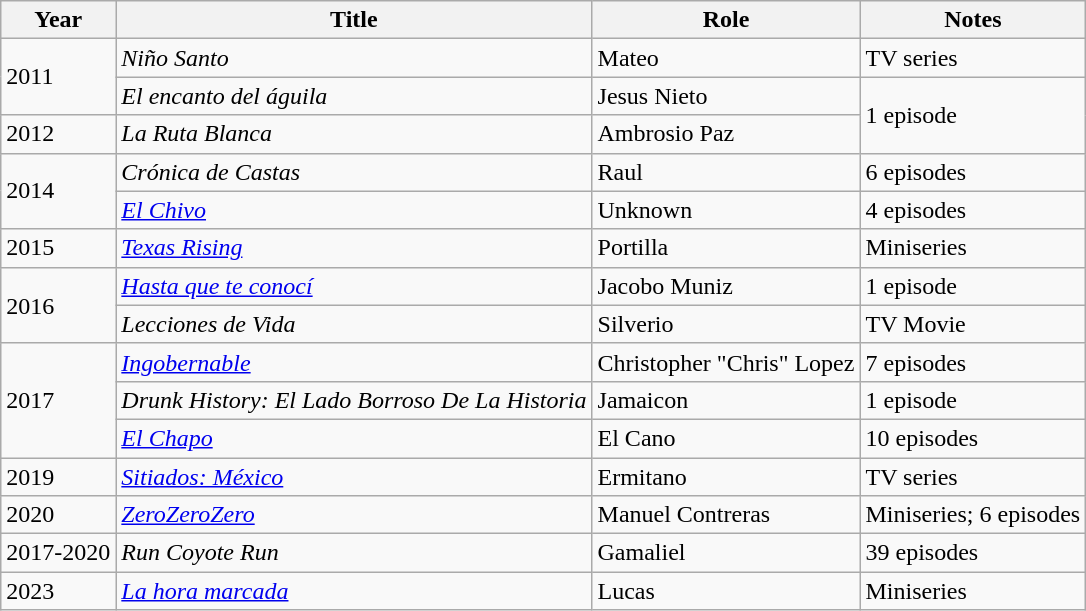<table class="wikitable sortable">
<tr>
<th>Year</th>
<th>Title</th>
<th>Role</th>
<th class="unsortable">Notes</th>
</tr>
<tr>
<td rowspan="2">2011</td>
<td><em>Niño Santo</em></td>
<td>Mateo</td>
<td>TV series</td>
</tr>
<tr>
<td><em>El encanto del águila</em></td>
<td>Jesus Nieto</td>
<td rowspan="2">1 episode</td>
</tr>
<tr>
<td>2012</td>
<td><em>La Ruta Blanca</em></td>
<td>Ambrosio Paz</td>
</tr>
<tr>
<td rowspan="2">2014</td>
<td><em>Crónica de Castas</em></td>
<td>Raul</td>
<td>6 episodes</td>
</tr>
<tr>
<td><em><a href='#'>El Chivo</a></em></td>
<td>Unknown</td>
<td>4 episodes</td>
</tr>
<tr>
<td>2015</td>
<td><em><a href='#'>Texas Rising</a></em></td>
<td>Portilla</td>
<td>Miniseries</td>
</tr>
<tr>
<td rowspan="2">2016</td>
<td><em><a href='#'>Hasta que te conocí</a></em></td>
<td>Jacobo Muniz</td>
<td>1 episode</td>
</tr>
<tr>
<td><em>Lecciones de Vida</em></td>
<td>Silverio</td>
<td>TV Movie</td>
</tr>
<tr>
<td rowspan="3">2017</td>
<td><em><a href='#'>Ingobernable</a></em></td>
<td>Christopher "Chris" Lopez</td>
<td>7 episodes</td>
</tr>
<tr>
<td><em>Drunk History: El Lado Borroso De La Historia</em></td>
<td>Jamaicon</td>
<td>1 episode</td>
</tr>
<tr>
<td><em><a href='#'>El Chapo</a></em></td>
<td>El Cano</td>
<td>10 episodes</td>
</tr>
<tr>
<td>2019</td>
<td><em><a href='#'>Sitiados: México</a></em></td>
<td>Ermitano</td>
<td>TV series</td>
</tr>
<tr>
<td>2020</td>
<td><em><a href='#'>ZeroZeroZero</a></em></td>
<td>Manuel Contreras</td>
<td>Miniseries; 6 episodes</td>
</tr>
<tr>
<td>2017-2020</td>
<td><em>Run Coyote Run</em></td>
<td>Gamaliel</td>
<td>39 episodes</td>
</tr>
<tr>
<td>2023</td>
<td><em><a href='#'>La hora marcada</a></em></td>
<td>Lucas</td>
<td>Miniseries</td>
</tr>
</table>
